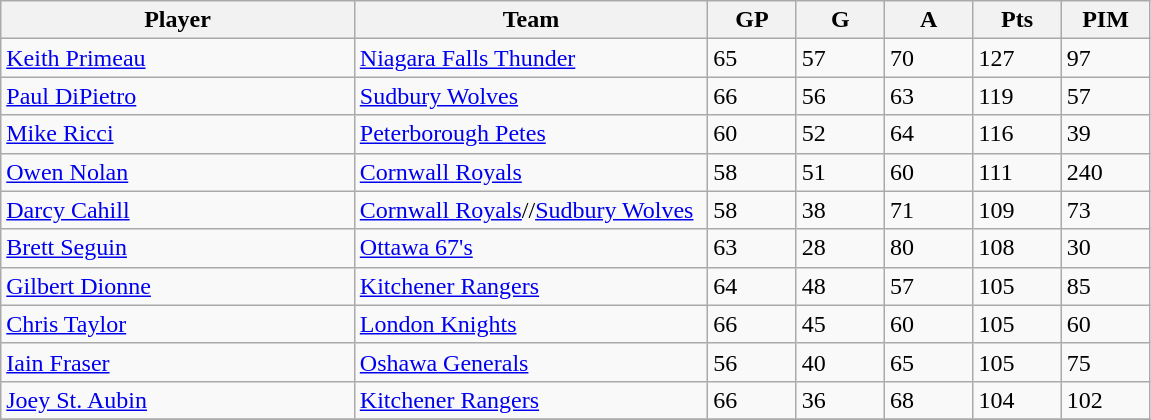<table class="wikitable">
<tr>
<th bgcolor="#DDDDFF" width="30%">Player</th>
<th bgcolor="#DDDDFF" width="30%">Team</th>
<th bgcolor="#DDDDFF" width="7.5%">GP</th>
<th bgcolor="#DDDDFF" width="7.5%">G</th>
<th bgcolor="#DDDDFF" width="7.5%">A</th>
<th bgcolor="#DDDDFF" width="7.5%">Pts</th>
<th bgcolor="#DDDDFF" width="7.5%">PIM</th>
</tr>
<tr>
<td><a href='#'>Keith Primeau</a></td>
<td><a href='#'>Niagara Falls Thunder</a></td>
<td>65</td>
<td>57</td>
<td>70</td>
<td>127</td>
<td>97</td>
</tr>
<tr>
<td><a href='#'>Paul DiPietro</a></td>
<td><a href='#'>Sudbury Wolves</a></td>
<td>66</td>
<td>56</td>
<td>63</td>
<td>119</td>
<td>57</td>
</tr>
<tr>
<td><a href='#'>Mike Ricci</a></td>
<td><a href='#'>Peterborough Petes</a></td>
<td>60</td>
<td>52</td>
<td>64</td>
<td>116</td>
<td>39</td>
</tr>
<tr>
<td><a href='#'>Owen Nolan</a></td>
<td><a href='#'>Cornwall Royals</a></td>
<td>58</td>
<td>51</td>
<td>60</td>
<td>111</td>
<td>240</td>
</tr>
<tr>
<td><a href='#'>Darcy Cahill</a></td>
<td><a href='#'>Cornwall Royals</a>//<a href='#'>Sudbury Wolves</a></td>
<td>58</td>
<td>38</td>
<td>71</td>
<td>109</td>
<td>73</td>
</tr>
<tr>
<td><a href='#'>Brett Seguin</a></td>
<td><a href='#'>Ottawa 67's</a></td>
<td>63</td>
<td>28</td>
<td>80</td>
<td>108</td>
<td>30</td>
</tr>
<tr>
<td><a href='#'>Gilbert Dionne</a></td>
<td><a href='#'>Kitchener Rangers</a></td>
<td>64</td>
<td>48</td>
<td>57</td>
<td>105</td>
<td>85</td>
</tr>
<tr>
<td><a href='#'>Chris Taylor</a></td>
<td><a href='#'>London Knights</a></td>
<td>66</td>
<td>45</td>
<td>60</td>
<td>105</td>
<td>60</td>
</tr>
<tr>
<td><a href='#'>Iain Fraser</a></td>
<td><a href='#'>Oshawa Generals</a></td>
<td>56</td>
<td>40</td>
<td>65</td>
<td>105</td>
<td>75</td>
</tr>
<tr>
<td><a href='#'>Joey St. Aubin</a></td>
<td><a href='#'>Kitchener Rangers</a></td>
<td>66</td>
<td>36</td>
<td>68</td>
<td>104</td>
<td>102</td>
</tr>
<tr>
</tr>
</table>
